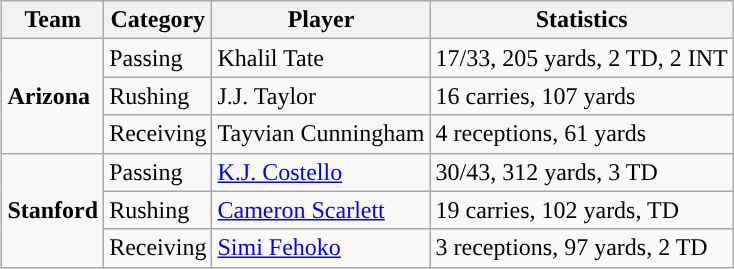<table class="wikitable" style="float: right;">
<tr>
<th>Team</th>
<th>Category</th>
<th>Player</th>
<th>Statistics</th>
</tr>
<tr>
<td rowspan=3><strong>Arizona</strong></td>
<td>Passing</td>
<td>Khalil Tate</td>
<td>17/33, 205 yards, 2 TD, 2 INT</td>
</tr>
<tr>
<td>Rushing</td>
<td>J.J. Taylor</td>
<td>16 carries, 107 yards</td>
</tr>
<tr>
<td>Receiving</td>
<td>Tayvian Cunningham</td>
<td>4 receptions, 61 yards</td>
</tr>
<tr>
<td rowspan=3><strong>Stanford</strong></td>
<td>Passing</td>
<td><a href='#'>K.J. Costello</a></td>
<td>30/43, 312 yards, 3 TD</td>
</tr>
<tr>
<td>Rushing</td>
<td><a href='#'>Cameron Scarlett</a></td>
<td>19 carries, 102 yards, TD</td>
</tr>
<tr>
<td>Receiving</td>
<td><a href='#'>Simi Fehoko</a></td>
<td>3 receptions, 97 yards, 2 TD</td>
</tr>
</table>
